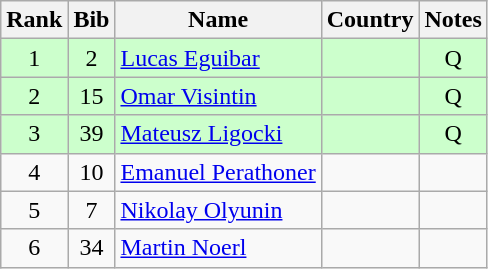<table class="wikitable" style="text-align:center;">
<tr>
<th>Rank</th>
<th>Bib</th>
<th>Name</th>
<th>Country</th>
<th>Notes</th>
</tr>
<tr bgcolor="#ccffcc">
<td>1</td>
<td>2</td>
<td align=left><a href='#'>Lucas Eguibar</a></td>
<td align=left></td>
<td>Q</td>
</tr>
<tr bgcolor="#ccffcc">
<td>2</td>
<td>15</td>
<td align=left><a href='#'>Omar Visintin</a></td>
<td align=left></td>
<td>Q</td>
</tr>
<tr bgcolor="#ccffcc">
<td>3</td>
<td>39</td>
<td align=left><a href='#'>Mateusz Ligocki</a></td>
<td align=left></td>
<td>Q</td>
</tr>
<tr>
<td>4</td>
<td>10</td>
<td align=left><a href='#'>Emanuel Perathoner</a></td>
<td align=left></td>
<td></td>
</tr>
<tr>
<td>5</td>
<td>7</td>
<td align=left><a href='#'>Nikolay Olyunin</a></td>
<td align=left></td>
<td></td>
</tr>
<tr>
<td>6</td>
<td>34</td>
<td align=left><a href='#'>Martin Noerl</a></td>
<td align=left></td>
<td></td>
</tr>
</table>
